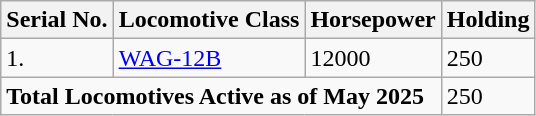<table class="wikitable">
<tr>
<th>Serial No.</th>
<th>Locomotive Class</th>
<th>Horsepower</th>
<th>Holding</th>
</tr>
<tr>
<td>1.</td>
<td><a href='#'>WAG-12B</a></td>
<td>12000</td>
<td>250</td>
</tr>
<tr>
<td colspan="3"><strong>Total Locomotives Active as of May 2025</strong></td>
<td>250</td>
</tr>
</table>
